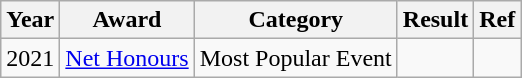<table class="wikitable">
<tr>
<th>Year</th>
<th>Award</th>
<th>Category</th>
<th>Result</th>
<th>Ref</th>
</tr>
<tr>
<td>2021</td>
<td><a href='#'>Net Honours</a></td>
<td>Most Popular Event</td>
<td></td>
<td></td>
</tr>
</table>
